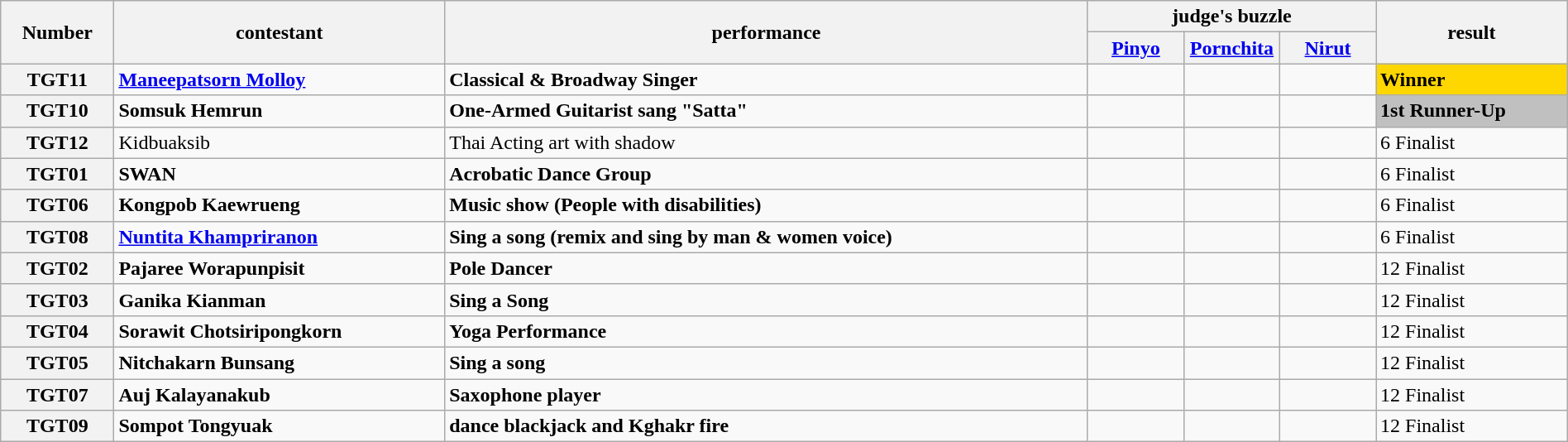<table class="wikitable sortable" style="width:100%;">
<tr>
<th rowspan=2>Number</th>
<th rowspan=2 class="unsortable">contestant</th>
<th rowspan=2 class="unsortable">performance</th>
<th colspan="3">judge's buzzle</th>
<th rowspan=2 class="unsortable">result</th>
</tr>
<tr>
<th width="70"><a href='#'>Pinyo</a></th>
<th width="70"><a href='#'>Pornchita</a></th>
<th width="70"><a href='#'>Nirut</a></th>
</tr>
<tr>
<th>TGT11</th>
<td><strong><a href='#'>Maneepatsorn Molloy</a></strong></td>
<td><strong>Classical & Broadway Singer</strong></td>
<td></td>
<td></td>
<td></td>
<td style="background:gold;"><strong>Winner</strong></td>
</tr>
<tr>
<th>TGT10</th>
<td><strong>Somsuk Hemrun</strong></td>
<td><strong>One-Armed Guitarist sang "Satta" </strong></td>
<td></td>
<td></td>
<td></td>
<td style="background:silver;"><strong>1st Runner-Up</strong></td>
</tr>
<tr>
<th>TGT12</th>
<td>Kidbuaksib</td>
<td>Thai Acting art with shadow</td>
<td></td>
<td></td>
<td></td>
<td>6 Finalist</td>
</tr>
<tr>
<th>TGT01</th>
<td><strong>SWAN</strong></td>
<td><strong>Acrobatic Dance Group</strong></td>
<td></td>
<td></td>
<td></td>
<td>6 Finalist</td>
</tr>
<tr>
<th>TGT06</th>
<td><strong>Kongpob Kaewrueng</strong></td>
<td><strong>Music show (People with disabilities)</strong></td>
<td></td>
<td></td>
<td></td>
<td>6 Finalist</td>
</tr>
<tr>
<th>TGT08</th>
<td><strong><a href='#'>Nuntita Khampriranon</a></strong></td>
<td><strong>Sing a song (remix and sing by man & women voice)</strong></td>
<td></td>
<td></td>
<td></td>
<td>6 Finalist</td>
</tr>
<tr>
<th>TGT02</th>
<td><strong>Pajaree Worapunpisit</strong></td>
<td><strong>Pole Dancer</strong></td>
<td></td>
<td></td>
<td></td>
<td>12 Finalist</td>
</tr>
<tr>
<th>TGT03</th>
<td><strong>Ganika Kianman</strong></td>
<td><strong>Sing a Song</strong></td>
<td></td>
<td></td>
<td></td>
<td>12 Finalist</td>
</tr>
<tr>
<th>TGT04</th>
<td><strong>Sorawit Chotsiripongkorn</strong></td>
<td><strong>Yoga Performance</strong></td>
<td></td>
<td></td>
<td></td>
<td>12 Finalist</td>
</tr>
<tr>
<th>TGT05</th>
<td><strong>Nitchakarn Bunsang</strong></td>
<td><strong>Sing a song</strong></td>
<td></td>
<td></td>
<td></td>
<td>12 Finalist</td>
</tr>
<tr>
<th>TGT07</th>
<td><strong>Auj Kalayanakub</strong></td>
<td><strong>Saxophone player</strong></td>
<td></td>
<td></td>
<td></td>
<td>12 Finalist</td>
</tr>
<tr>
<th>TGT09</th>
<td><strong>Sompot Tongyuak</strong></td>
<td><strong>dance blackjack and Kghakr fire</strong></td>
<td></td>
<td></td>
<td></td>
<td>12 Finalist</td>
</tr>
</table>
